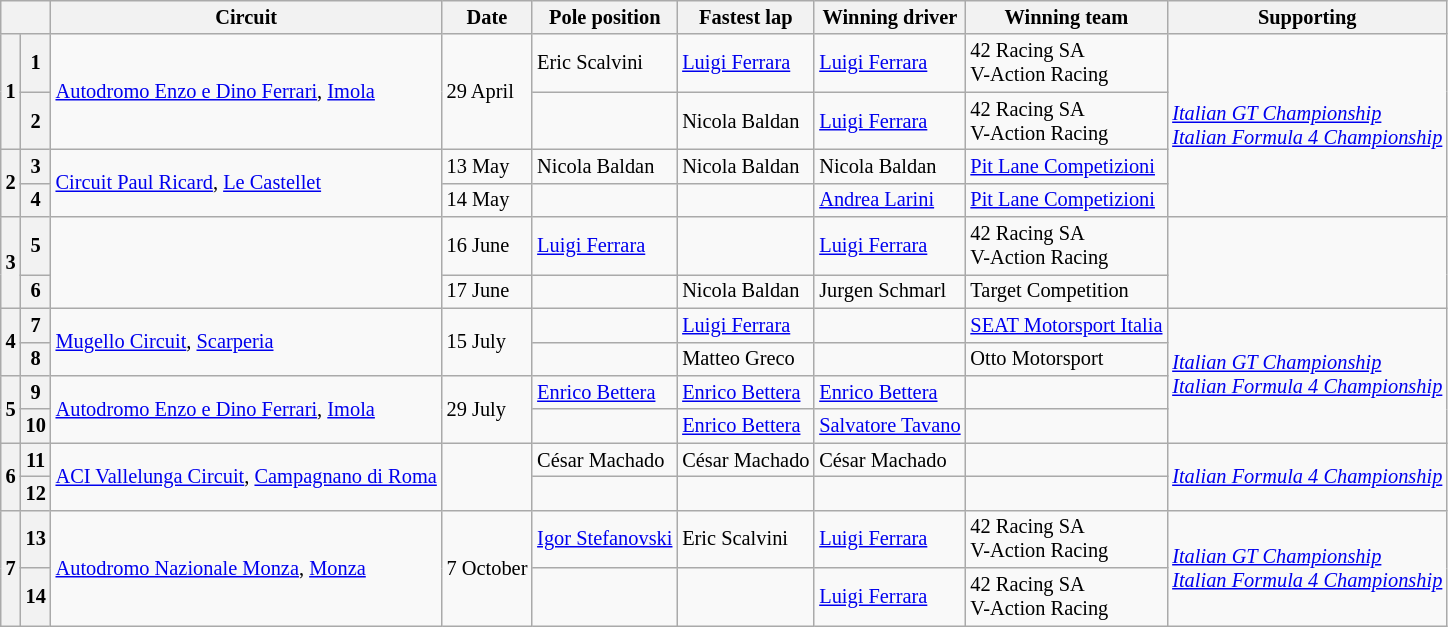<table class="wikitable" style="font-size: 85%">
<tr>
<th colspan=2></th>
<th>Circuit</th>
<th>Date</th>
<th>Pole position</th>
<th>Fastest lap</th>
<th>Winning driver</th>
<th>Winning team</th>
<th>Supporting</th>
</tr>
<tr>
<th rowspan=2>1</th>
<th>1</th>
<td rowspan=2> <a href='#'>Autodromo Enzo e Dino Ferrari</a>, <a href='#'>Imola</a></td>
<td rowspan=2>29 April</td>
<td> Eric Scalvini</td>
<td> <a href='#'>Luigi Ferrara</a></td>
<td> <a href='#'>Luigi Ferrara</a></td>
<td> 42 Racing SA<br> V-Action Racing</td>
<td rowspan=4><em><a href='#'>Italian GT Championship</a></em><br><em><a href='#'>Italian Formula 4 Championship</a></em></td>
</tr>
<tr>
<th>2</th>
<td></td>
<td> Nicola Baldan</td>
<td> <a href='#'>Luigi Ferrara</a></td>
<td> 42 Racing SA<br> V-Action Racing</td>
</tr>
<tr>
<th rowspan=2>2</th>
<th>3</th>
<td rowspan=2> <a href='#'>Circuit Paul Ricard</a>, <a href='#'>Le Castellet</a></td>
<td>13 May</td>
<td> Nicola Baldan</td>
<td> Nicola Baldan</td>
<td> Nicola Baldan</td>
<td> <a href='#'>Pit Lane Competizioni</a></td>
</tr>
<tr>
<th>4</th>
<td>14 May</td>
<td></td>
<td></td>
<td> <a href='#'>Andrea Larini</a></td>
<td> <a href='#'>Pit Lane Competizioni</a></td>
</tr>
<tr>
<th rowspan=2>3</th>
<th>5</th>
<td rowspan=2></td>
<td>16 June</td>
<td> <a href='#'>Luigi Ferrara</a></td>
<td></td>
<td> <a href='#'>Luigi Ferrara</a></td>
<td> 42 Racing SA<br> V-Action Racing</td>
<td rowspan=2></td>
</tr>
<tr>
<th>6</th>
<td>17 June</td>
<td></td>
<td> Nicola Baldan</td>
<td> Jurgen Schmarl</td>
<td> Target Competition</td>
</tr>
<tr>
<th rowspan=2>4</th>
<th>7</th>
<td rowspan=2> <a href='#'>Mugello Circuit</a>, <a href='#'>Scarperia</a></td>
<td rowspan=2>15 July</td>
<td></td>
<td> <a href='#'>Luigi Ferrara</a></td>
<td></td>
<td> <a href='#'>SEAT Motorsport Italia</a></td>
<td rowspan=4><em><a href='#'>Italian GT Championship</a></em><br><em><a href='#'>Italian Formula 4 Championship</a></em></td>
</tr>
<tr>
<th>8</th>
<td></td>
<td> Matteo Greco</td>
<td></td>
<td> Otto Motorsport</td>
</tr>
<tr>
<th rowspan=2>5</th>
<th>9</th>
<td rowspan=2> <a href='#'>Autodromo Enzo e Dino Ferrari</a>, <a href='#'>Imola</a></td>
<td rowspan=2>29 July</td>
<td> <a href='#'>Enrico Bettera</a></td>
<td> <a href='#'>Enrico Bettera</a></td>
<td> <a href='#'>Enrico Bettera</a></td>
<td></td>
</tr>
<tr>
<th>10</th>
<td></td>
<td> <a href='#'>Enrico Bettera</a></td>
<td> <a href='#'>Salvatore Tavano</a></td>
<td></td>
</tr>
<tr>
<th rowspan=2>6</th>
<th>11</th>
<td rowspan=2> <a href='#'>ACI Vallelunga Circuit</a>, <a href='#'>Campagnano di Roma</a></td>
<td rowspan=2></td>
<td> César Machado</td>
<td> César Machado</td>
<td> César Machado</td>
<td></td>
<td rowspan=2><em><a href='#'>Italian Formula 4 Championship</a></em></td>
</tr>
<tr>
<th>12</th>
<td></td>
<td></td>
<td></td>
<td></td>
</tr>
<tr>
<th rowspan=2>7</th>
<th>13</th>
<td rowspan=2> <a href='#'>Autodromo Nazionale Monza</a>, <a href='#'>Monza</a></td>
<td rowspan=2>7 October</td>
<td> <a href='#'>Igor Stefanovski</a></td>
<td> Eric Scalvini</td>
<td> <a href='#'>Luigi Ferrara</a></td>
<td> 42 Racing SA<br> V-Action Racing</td>
<td rowspan=2><em><a href='#'>Italian GT Championship</a></em><br><em><a href='#'>Italian Formula 4 Championship</a></em></td>
</tr>
<tr>
<th>14</th>
<td></td>
<td></td>
<td> <a href='#'>Luigi Ferrara</a></td>
<td> 42 Racing SA<br> V-Action Racing</td>
</tr>
</table>
